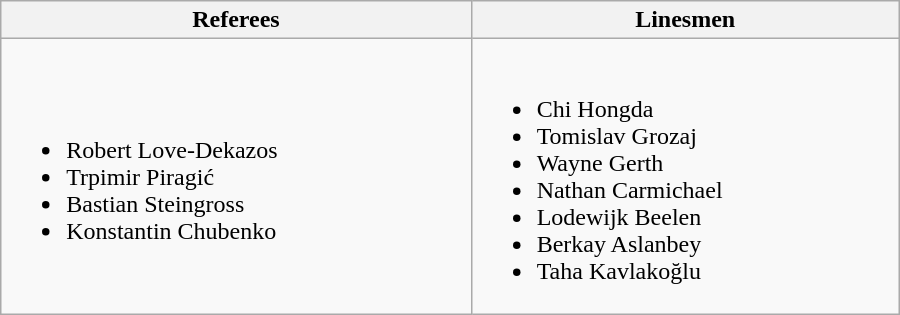<table class="wikitable" width=600px>
<tr>
<th>Referees</th>
<th>Linesmen</th>
</tr>
<tr>
<td><br><ul><li> Robert Love-Dekazos</li><li> Trpimir Piragić</li><li> Bastian Steingross</li><li> Konstantin Chubenko</li></ul></td>
<td><br><ul><li> Chi Hongda</li><li> Tomislav Grozaj</li><li> Wayne Gerth</li><li> Nathan Carmichael</li><li> Lodewijk Beelen</li><li> Berkay Aslanbey</li><li> Taha Kavlakoğlu</li></ul></td>
</tr>
</table>
